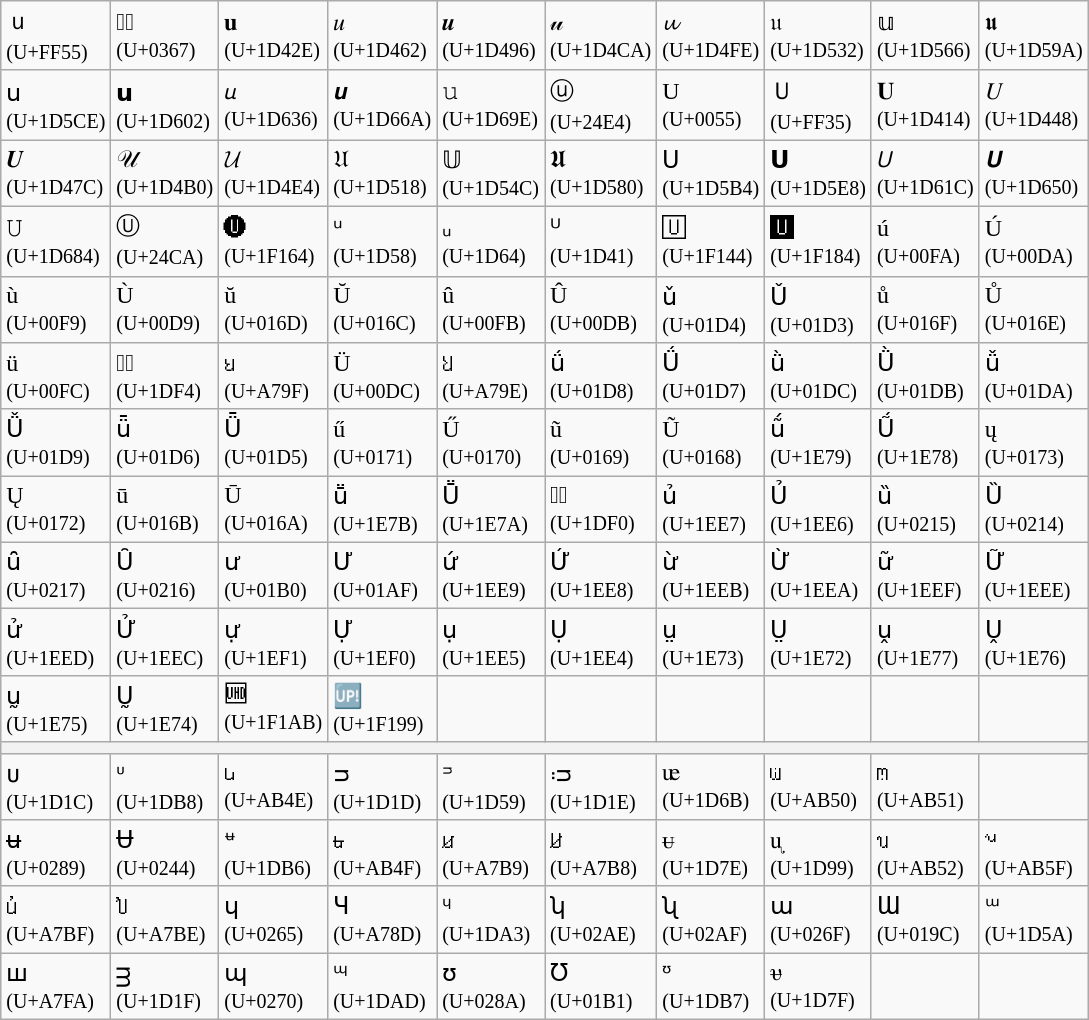<table class="wikitable">
<tr>
<td>ｕ <br><small>(U+FF55)</small></td>
<td>◌ͧ <br><small>(U+0367)</small></td>
<td>𝐮 <br><small>(U+1D42E)</small></td>
<td>𝑢 <br><small>(U+1D462)</small></td>
<td>𝒖 <br><small>(U+1D496)</small></td>
<td>𝓊 <br><small>(U+1D4CA)</small></td>
<td>𝓾 <br><small>(U+1D4FE)</small></td>
<td>𝔲 <br><small>(U+1D532)</small></td>
<td>𝕦 <br><small>(U+1D566)</small></td>
<td>𝖚 <br><small>(U+1D59A)</small></td>
</tr>
<tr>
<td>𝗎 <br><small>(U+1D5CE)</small></td>
<td>𝘂 <br><small>(U+1D602)</small></td>
<td>𝘶 <br><small>(U+1D636)</small></td>
<td>𝙪 <br><small>(U+1D66A)</small></td>
<td>𝚞 <br><small>(U+1D69E)</small></td>
<td>ⓤ <br><small>(U+24E4)</small></td>
<td>U <br><small>(U+0055)</small></td>
<td>Ｕ <br><small>(U+FF35)</small></td>
<td>𝐔 <br><small>(U+1D414)</small></td>
<td>𝑈 <br><small>(U+1D448)</small></td>
</tr>
<tr>
<td>𝑼 <br><small>(U+1D47C)</small></td>
<td>𝒰 <br><small>(U+1D4B0)</small></td>
<td>𝓤 <br><small>(U+1D4E4)</small></td>
<td>𝔘 <br><small>(U+1D518)</small></td>
<td>𝕌 <br><small>(U+1D54C)</small></td>
<td>𝖀 <br><small>(U+1D580)</small></td>
<td>𝖴 <br><small>(U+1D5B4)</small></td>
<td>𝗨 <br><small>(U+1D5E8)</small></td>
<td>𝘜 <br><small>(U+1D61C)</small></td>
<td>𝙐 <br><small>(U+1D650)</small></td>
</tr>
<tr>
<td>𝚄 <br><small>(U+1D684)</small></td>
<td>Ⓤ <br><small>(U+24CA)</small></td>
<td>🅤 <br><small>(U+1F164)</small></td>
<td>ᵘ <br><small>(U+1D58)</small></td>
<td>ᵤ <br><small>(U+1D64)</small></td>
<td>ᵁ <br><small>(U+1D41)</small></td>
<td>🅄 <br><small>(U+1F144)</small></td>
<td>🆄 <br><small>(U+1F184)</small></td>
<td>ú <br><small>(U+00FA)</small></td>
<td>Ú <br><small>(U+00DA)</small></td>
</tr>
<tr>
<td>ù <br><small>(U+00F9)</small></td>
<td>Ù <br><small>(U+00D9)</small></td>
<td>ŭ <br><small>(U+016D)</small></td>
<td>Ŭ <br><small>(U+016C)</small></td>
<td>û <br><small>(U+00FB)</small></td>
<td>Û <br><small>(U+00DB)</small></td>
<td>ǔ <br><small>(U+01D4)</small></td>
<td>Ǔ <br><small>(U+01D3)</small></td>
<td>ů <br><small>(U+016F)</small></td>
<td>Ů <br><small>(U+016E)</small></td>
</tr>
<tr>
<td>ü <br><small>(U+00FC)</small></td>
<td>◌ᷴ <br><small>(U+1DF4)</small></td>
<td>ꞟ <br><small>(U+A79F)</small></td>
<td>Ü <br><small>(U+00DC)</small></td>
<td>Ꞟ <br><small>(U+A79E)</small></td>
<td>ǘ <br><small>(U+01D8)</small></td>
<td>Ǘ <br><small>(U+01D7)</small></td>
<td>ǜ <br><small>(U+01DC)</small></td>
<td>Ǜ <br><small>(U+01DB)</small></td>
<td>ǚ <br><small>(U+01DA)</small></td>
</tr>
<tr>
<td>Ǚ <br><small>(U+01D9)</small></td>
<td>ǖ <br><small>(U+01D6)</small></td>
<td>Ǖ <br><small>(U+01D5)</small></td>
<td>ű <br><small>(U+0171)</small></td>
<td>Ű <br><small>(U+0170)</small></td>
<td>ũ <br><small>(U+0169)</small></td>
<td>Ũ <br><small>(U+0168)</small></td>
<td>ṹ <br><small>(U+1E79)</small></td>
<td>Ṹ <br><small>(U+1E78)</small></td>
<td>ų <br><small>(U+0173)</small></td>
</tr>
<tr>
<td>Ų <br><small>(U+0172)</small></td>
<td>ū <br><small>(U+016B)</small></td>
<td>Ū <br><small>(U+016A)</small></td>
<td>ṻ <br><small>(U+1E7B)</small></td>
<td>Ṻ <br><small>(U+1E7A)</small></td>
<td>◌ᷰ <br><small>(U+1DF0)</small></td>
<td>ủ <br><small>(U+1EE7)</small></td>
<td>Ủ <br><small>(U+1EE6)</small></td>
<td>ȕ <br><small>(U+0215)</small></td>
<td>Ȕ <br><small>(U+0214)</small></td>
</tr>
<tr>
<td>ȗ <br><small>(U+0217)</small></td>
<td>Ȗ <br><small>(U+0216)</small></td>
<td>ư <br><small>(U+01B0)</small></td>
<td>Ư <br><small>(U+01AF)</small></td>
<td>ứ <br><small>(U+1EE9)</small></td>
<td>Ứ <br><small>(U+1EE8)</small></td>
<td>ừ <br><small>(U+1EEB)</small></td>
<td>Ừ <br><small>(U+1EEA)</small></td>
<td>ữ <br><small>(U+1EEF)</small></td>
<td>Ữ <br><small>(U+1EEE)</small></td>
</tr>
<tr>
<td>ử <br><small>(U+1EED)</small></td>
<td>Ử <br><small>(U+1EEC)</small></td>
<td>ự <br><small>(U+1EF1)</small></td>
<td>Ự <br><small>(U+1EF0)</small></td>
<td>ụ <br><small>(U+1EE5)</small></td>
<td>Ụ <br><small>(U+1EE4)</small></td>
<td>ṳ <br><small>(U+1E73)</small></td>
<td>Ṳ <br><small>(U+1E72)</small></td>
<td>ṷ <br><small>(U+1E77)</small></td>
<td>Ṷ <br><small>(U+1E76)</small></td>
</tr>
<tr>
<td>ṵ <br><small>(U+1E75)</small></td>
<td>Ṵ <br><small>(U+1E74)</small></td>
<td>🆫 <br><small>(U+1F1AB)</small></td>
<td>🆙 <br><small>(U+1F199)</small></td>
<td></td>
<td></td>
<td></td>
<td></td>
<td></td>
<td></td>
</tr>
<tr>
<th colspan=10></th>
</tr>
<tr>
<td>ᴜ <br><small>(U+1D1C)</small></td>
<td>ᶸ <br><small>(U+1DB8)</small></td>
<td>ꭎ <br><small>(U+AB4E)</small></td>
<td>ᴝ <br><small>(U+1D1D)</small></td>
<td>ᵙ <br><small>(U+1D59)</small></td>
<td>ᴞ <br><small>(U+1D1E)</small></td>
<td>ᵫ <br><small>(U+1D6B)</small></td>
<td>ꭐ <br><small>(U+AB50)</small></td>
<td>ꭑ <br><small>(U+AB51)</small></td>
<td></td>
</tr>
<tr>
<td>ʉ <br><small>(U+0289)</small></td>
<td>Ʉ <br><small>(U+0244)</small></td>
<td>ᶶ <br><small>(U+1DB6)</small></td>
<td>ꭏ <br><small>(U+AB4F)</small></td>
<td>ꞹ <br><small>(U+A7B9)</small></td>
<td>Ꞹ <br><small>(U+A7B8)</small></td>
<td>ᵾ <br><small>(U+1D7E)</small></td>
<td>ᶙ <br><small>(U+1D99)</small></td>
<td>ꭒ <br><small>(U+AB52)</small></td>
<td>ꭟ <br><small>(U+AB5F)</small></td>
</tr>
<tr>
<td>ꞿ <br><small>(U+A7BF)</small></td>
<td>Ꞿ <br><small>(U+A7BE)</small></td>
<td>ɥ <br><small>(U+0265)</small></td>
<td>Ɥ <br><small>(U+A78D)</small></td>
<td>ᶣ <br><small>(U+1DA3)</small></td>
<td>ʮ <br><small>(U+02AE)</small></td>
<td>ʯ <br><small>(U+02AF)</small></td>
<td>ɯ <br><small>(U+026F)</small></td>
<td>Ɯ <br><small>(U+019C)</small></td>
<td>ᵚ <br><small>(U+1D5A)</small></td>
</tr>
<tr>
<td>ꟺ <br><small>(U+A7FA)</small></td>
<td>ᴟ <br><small>(U+1D1F)</small></td>
<td>ɰ <br><small>(U+0270)</small></td>
<td>ᶭ <br><small>(U+1DAD)</small></td>
<td>ʊ <br><small>(U+028A)</small></td>
<td>Ʊ <br><small>(U+01B1)</small></td>
<td>ᶷ <br><small>(U+1DB7)</small></td>
<td>ᵿ <br><small>(U+1D7F)</small></td>
<td></td>
<td></td>
</tr>
</table>
